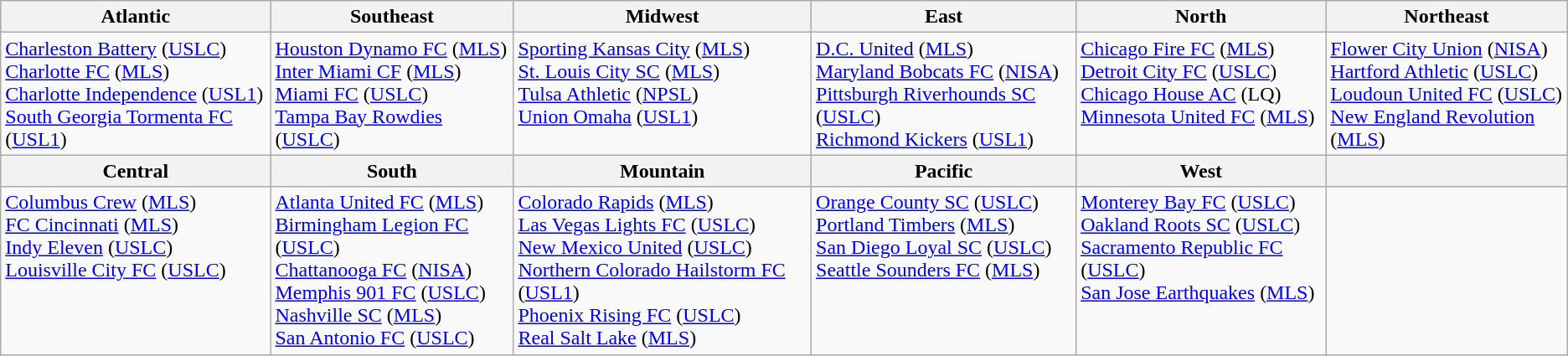<table class="wikitable">
<tr>
<th>Atlantic</th>
<th>Southeast</th>
<th>Midwest</th>
<th>East</th>
<th>North</th>
<th>Northeast</th>
</tr>
<tr valign=top>
<td><a href='#'>Charleston Battery</a> (<a href='#'>USLC</a>)<br><a href='#'>Charlotte FC</a> (<a href='#'>MLS</a>)<br><a href='#'>Charlotte Independence</a> (<a href='#'>USL1</a>)<br><a href='#'>South Georgia Tormenta FC</a> (<a href='#'>USL1</a>)</td>
<td><a href='#'>Houston Dynamo FC</a> (<a href='#'>MLS</a>)<br><a href='#'>Inter Miami CF</a> (<a href='#'>MLS</a>)<br><a href='#'>Miami FC</a> (<a href='#'>USLC</a>)<br><a href='#'>Tampa Bay Rowdies</a> (<a href='#'>USLC</a>)</td>
<td><a href='#'>Sporting Kansas City</a> (<a href='#'>MLS</a>)<br><a href='#'>St. Louis City SC</a> (<a href='#'>MLS</a>)<br><a href='#'>Tulsa Athletic</a> (<a href='#'>NPSL</a>)<br><a href='#'>Union Omaha</a> (<a href='#'>USL1</a>)</td>
<td><a href='#'>D.C. United</a> (<a href='#'>MLS</a>)<br><a href='#'>Maryland Bobcats FC</a> (<a href='#'>NISA</a>)<br><a href='#'>Pittsburgh Riverhounds SC</a> (<a href='#'>USLC</a>)<br><a href='#'>Richmond Kickers</a> (<a href='#'>USL1</a>)</td>
<td><a href='#'>Chicago Fire FC</a> (<a href='#'>MLS</a>)<br><a href='#'>Detroit City FC</a> (<a href='#'>USLC</a>)<br><a href='#'>Chicago House AC</a> (LQ)<br><a href='#'>Minnesota United FC</a> (<a href='#'>MLS</a>)</td>
<td><a href='#'>Flower City Union</a> (<a href='#'>NISA</a>)<br><a href='#'>Hartford Athletic</a> (<a href='#'>USLC</a>)<br><a href='#'>Loudoun United FC</a> (<a href='#'>USLC</a>)<br><a href='#'>New England Revolution</a> (<a href='#'>MLS</a>)</td>
</tr>
<tr>
<th>Central</th>
<th>South</th>
<th>Mountain</th>
<th>Pacific</th>
<th>West</th>
<th></th>
</tr>
<tr valign=top>
<td><a href='#'>Columbus Crew</a> (<a href='#'>MLS</a>)<br><a href='#'>FC Cincinnati</a> (<a href='#'>MLS</a>)<br><a href='#'>Indy Eleven</a> (<a href='#'>USLC</a>)<br><a href='#'>Louisville City FC</a> (<a href='#'>USLC</a>)</td>
<td><a href='#'>Atlanta United FC</a> (<a href='#'>MLS</a>)<br><a href='#'>Birmingham Legion FC</a> (<a href='#'>USLC</a>)<br><a href='#'>Chattanooga FC</a> (<a href='#'>NISA</a>)<br><a href='#'>Memphis 901 FC</a> (<a href='#'>USLC</a>)<br><a href='#'>Nashville SC</a> (<a href='#'>MLS</a>)<br><a href='#'>San Antonio FC</a> (<a href='#'>USLC</a>)</td>
<td><a href='#'>Colorado Rapids</a> (<a href='#'>MLS</a>)<br><a href='#'>Las Vegas Lights FC</a> (<a href='#'>USLC</a>)<br><a href='#'>New Mexico United</a> (<a href='#'>USLC</a>)<br><a href='#'>Northern Colorado Hailstorm FC</a> (<a href='#'>USL1</a>)<br><a href='#'>Phoenix Rising FC</a> (<a href='#'>USLC</a>)<br><a href='#'>Real Salt Lake</a> (<a href='#'>MLS</a>)</td>
<td><a href='#'>Orange County SC</a> (<a href='#'>USLC</a>)<br><a href='#'>Portland Timbers</a> (<a href='#'>MLS</a>)<br><a href='#'>San Diego Loyal SC</a> (<a href='#'>USLC</a>)<br><a href='#'>Seattle Sounders FC</a> (<a href='#'>MLS</a>)</td>
<td><a href='#'>Monterey Bay FC</a> (<a href='#'>USLC</a>)<br><a href='#'>Oakland Roots SC</a> (<a href='#'>USLC</a>)<br><a href='#'>Sacramento Republic FC</a> (<a href='#'>USLC</a>)<br><a href='#'>San Jose Earthquakes</a> (<a href='#'>MLS</a>)</td>
<td></td>
</tr>
</table>
